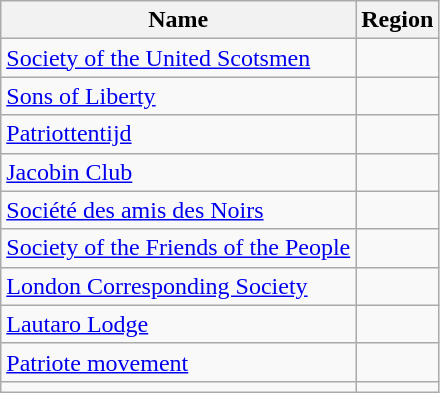<table class="wikitable">
<tr>
<th>Name</th>
<th>Region</th>
</tr>
<tr>
<td><a href='#'>Society of the United Scotsmen</a></td>
<td></td>
</tr>
<tr>
<td><a href='#'>Sons of Liberty</a></td>
<td></td>
</tr>
<tr>
<td><a href='#'>Patriottentijd</a></td>
<td></td>
</tr>
<tr>
<td><a href='#'>Jacobin Club</a></td>
<td></td>
</tr>
<tr>
<td><a href='#'>Société des amis des Noirs</a></td>
<td></td>
</tr>
<tr>
<td><a href='#'>Society of the Friends of the People</a></td>
<td></td>
</tr>
<tr>
<td><a href='#'>London Corresponding Society</a></td>
<td></td>
</tr>
<tr>
<td><a href='#'>Lautaro Lodge</a></td>
<td></td>
</tr>
<tr>
<td><a href='#'>Patriote movement</a></td>
<td></td>
</tr>
<tr>
<td></td>
<td></td>
</tr>
</table>
